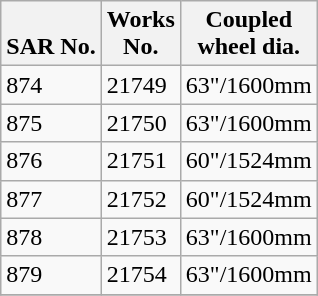<table class="wikitable collapsible collapsed sortable" style="margin:0.5em auto; font-size:100%;">
<tr>
<th><br>SAR No.</th>
<th>Works<br>No.</th>
<th>Coupled<br>wheel dia.</th>
</tr>
<tr>
<td>874</td>
<td>21749</td>
<td>63"/1600mm</td>
</tr>
<tr>
<td>875</td>
<td>21750</td>
<td>63"/1600mm</td>
</tr>
<tr>
<td>876</td>
<td>21751</td>
<td>60"/1524mm</td>
</tr>
<tr>
<td>877</td>
<td>21752</td>
<td>60"/1524mm</td>
</tr>
<tr>
<td>878</td>
<td>21753</td>
<td>63"/1600mm</td>
</tr>
<tr>
<td>879</td>
<td>21754</td>
<td>63"/1600mm</td>
</tr>
<tr>
</tr>
</table>
